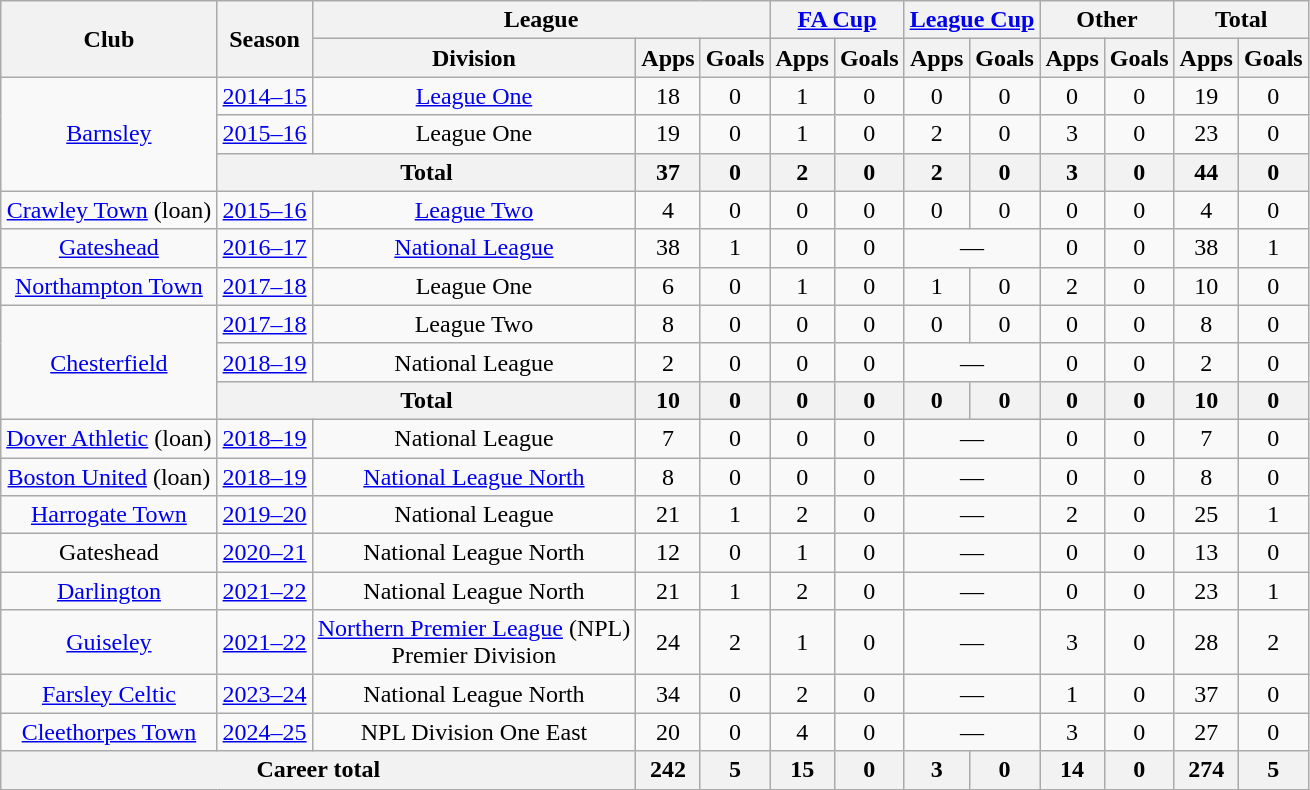<table class="wikitable" style="text-align: center">
<tr>
<th rowspan="2">Club</th>
<th rowspan="2">Season</th>
<th colspan="3">League</th>
<th colspan="2"><a href='#'>FA Cup</a></th>
<th colspan="2"><a href='#'>League Cup</a></th>
<th colspan="2">Other</th>
<th colspan="2">Total</th>
</tr>
<tr>
<th>Division</th>
<th>Apps</th>
<th>Goals</th>
<th>Apps</th>
<th>Goals</th>
<th>Apps</th>
<th>Goals</th>
<th>Apps</th>
<th>Goals</th>
<th>Apps</th>
<th>Goals</th>
</tr>
<tr>
<td rowspan="3"><a href='#'>Barnsley</a></td>
<td><a href='#'>2014–15</a></td>
<td><a href='#'>League One</a></td>
<td>18</td>
<td>0</td>
<td>1</td>
<td>0</td>
<td>0</td>
<td>0</td>
<td>0</td>
<td>0</td>
<td>19</td>
<td>0</td>
</tr>
<tr>
<td><a href='#'>2015–16</a></td>
<td>League One</td>
<td>19</td>
<td>0</td>
<td>1</td>
<td>0</td>
<td>2</td>
<td>0</td>
<td>3</td>
<td>0</td>
<td>23</td>
<td>0</td>
</tr>
<tr>
<th colspan="2">Total</th>
<th>37</th>
<th>0</th>
<th>2</th>
<th>0</th>
<th>2</th>
<th>0</th>
<th>3</th>
<th>0</th>
<th>44</th>
<th>0</th>
</tr>
<tr>
<td><a href='#'>Crawley Town</a> (loan)</td>
<td><a href='#'>2015–16</a></td>
<td><a href='#'>League Two</a></td>
<td>4</td>
<td>0</td>
<td>0</td>
<td>0</td>
<td>0</td>
<td>0</td>
<td>0</td>
<td>0</td>
<td>4</td>
<td>0</td>
</tr>
<tr>
<td><a href='#'>Gateshead</a></td>
<td><a href='#'>2016–17</a></td>
<td><a href='#'>National League</a></td>
<td>38</td>
<td>1</td>
<td>0</td>
<td>0</td>
<td colspan="2">—</td>
<td>0</td>
<td>0</td>
<td>38</td>
<td>1</td>
</tr>
<tr>
<td><a href='#'>Northampton Town</a></td>
<td><a href='#'>2017–18</a></td>
<td>League One</td>
<td>6</td>
<td>0</td>
<td>1</td>
<td>0</td>
<td>1</td>
<td>0</td>
<td>2</td>
<td>0</td>
<td>10</td>
<td>0</td>
</tr>
<tr>
<td rowspan="3"><a href='#'>Chesterfield</a></td>
<td><a href='#'>2017–18</a></td>
<td>League Two</td>
<td>8</td>
<td>0</td>
<td>0</td>
<td>0</td>
<td>0</td>
<td>0</td>
<td>0</td>
<td>0</td>
<td>8</td>
<td>0</td>
</tr>
<tr>
<td><a href='#'>2018–19</a></td>
<td>National League</td>
<td>2</td>
<td>0</td>
<td>0</td>
<td>0</td>
<td colspan="2">—</td>
<td>0</td>
<td>0</td>
<td>2</td>
<td>0</td>
</tr>
<tr>
<th colspan="2">Total</th>
<th>10</th>
<th>0</th>
<th>0</th>
<th>0</th>
<th>0</th>
<th>0</th>
<th>0</th>
<th>0</th>
<th>10</th>
<th>0</th>
</tr>
<tr>
<td><a href='#'>Dover Athletic</a> (loan)</td>
<td><a href='#'>2018–19</a></td>
<td>National League</td>
<td>7</td>
<td>0</td>
<td>0</td>
<td>0</td>
<td colspan="2">—</td>
<td>0</td>
<td>0</td>
<td>7</td>
<td>0</td>
</tr>
<tr>
<td><a href='#'>Boston United</a> (loan)</td>
<td><a href='#'>2018–19</a></td>
<td><a href='#'>National League North</a></td>
<td>8</td>
<td>0</td>
<td>0</td>
<td>0</td>
<td colspan="2">—</td>
<td>0</td>
<td>0</td>
<td>8</td>
<td>0</td>
</tr>
<tr>
<td><a href='#'>Harrogate Town</a></td>
<td><a href='#'>2019–20</a></td>
<td>National League</td>
<td>21</td>
<td>1</td>
<td>2</td>
<td>0</td>
<td colspan="2">—</td>
<td>2</td>
<td>0</td>
<td>25</td>
<td>1</td>
</tr>
<tr>
<td>Gateshead</td>
<td><a href='#'>2020–21</a></td>
<td>National League North</td>
<td>12</td>
<td>0</td>
<td>1</td>
<td>0</td>
<td colspan="2">—</td>
<td>0</td>
<td>0</td>
<td>13</td>
<td>0</td>
</tr>
<tr>
<td><a href='#'>Darlington</a></td>
<td><a href='#'>2021–22</a></td>
<td>National League North</td>
<td>21</td>
<td>1</td>
<td>2</td>
<td>0</td>
<td colspan="2">—</td>
<td>0</td>
<td>0</td>
<td>23</td>
<td>1</td>
</tr>
<tr>
<td><a href='#'>Guiseley</a></td>
<td><a href='#'>2021–22</a></td>
<td><a href='#'>Northern Premier League</a> (NPL)<br>Premier Division</td>
<td>24</td>
<td>2</td>
<td>1</td>
<td>0</td>
<td colspan="2">—</td>
<td>3</td>
<td>0</td>
<td>28</td>
<td>2</td>
</tr>
<tr>
<td><a href='#'>Farsley Celtic</a></td>
<td><a href='#'>2023–24</a></td>
<td>National League North</td>
<td>34</td>
<td>0</td>
<td>2</td>
<td>0</td>
<td colspan=2>—</td>
<td>1</td>
<td>0</td>
<td>37</td>
<td>0</td>
</tr>
<tr>
<td><a href='#'>Cleethorpes Town</a></td>
<td><a href='#'>2024–25</a></td>
<td>NPL Division One East</td>
<td>20</td>
<td>0</td>
<td>4</td>
<td>0</td>
<td colspan=2>—</td>
<td>3</td>
<td>0</td>
<td>27</td>
<td>0</td>
</tr>
<tr>
<th colspan="3">Career total</th>
<th>242</th>
<th>5</th>
<th>15</th>
<th>0</th>
<th>3</th>
<th>0</th>
<th>14</th>
<th>0</th>
<th>274</th>
<th>5</th>
</tr>
</table>
